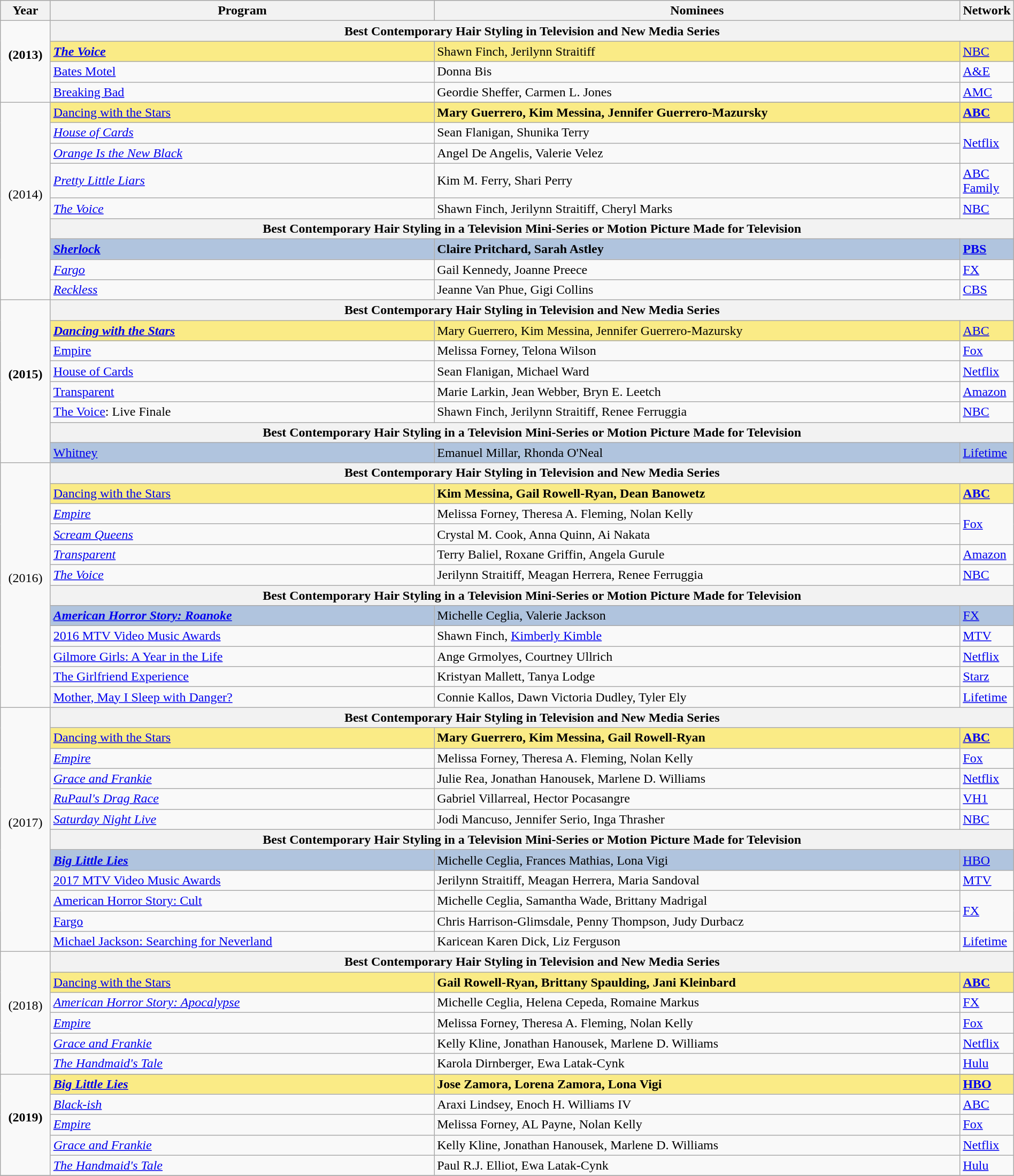<table class="wikitable" style="width:100%">
<tr bgcolor="#bebebe">
<th width="5%">Year</th>
<th width="40%">Program</th>
<th width="55%">Nominees</th>
<th width="5%">Network</th>
</tr>
<tr>
<td rowspan=4 style="text-align:center"><strong>(2013)</strong><br> <br></td>
<th colspan="4">Best Contemporary Hair Styling in Television and New Media Series</th>
</tr>
<tr style="background:#FAEB86">
<td><strong><em><a href='#'>The Voice</a><em> <strong></td>
<td></strong>Shawn Finch, Jerilynn Straitiff<strong></td>
<td></strong><a href='#'>NBC</a><strong></td>
</tr>
<tr>
<td></em><a href='#'>Bates Motel</a><em></td>
<td>Donna Bis</td>
<td><a href='#'>A&E</a></td>
</tr>
<tr>
<td></em><a href='#'>Breaking Bad</a><em></td>
<td>Geordie Sheffer, Carmen L. Jones</td>
<td><a href='#'>AMC</a></td>
</tr>
<tr>
<td rowspan=10 style="text-align:center"></strong>(2014)<strong><br> <br></td>
</tr>
<tr style="background:#FAEB86">
<td></em></strong><a href='#'>Dancing with the Stars</a></em> </strong></td>
<td><strong>Mary Guerrero, Kim Messina, Jennifer Guerrero-Mazursky</strong></td>
<td><strong><a href='#'>ABC</a></strong></td>
</tr>
<tr>
<td><em><a href='#'>House of Cards</a></em></td>
<td>Sean Flanigan, Shunika Terry</td>
<td rowspan="2"><a href='#'>Netflix</a></td>
</tr>
<tr>
<td><em><a href='#'>Orange Is the New Black</a></em></td>
<td>Angel De Angelis, Valerie Velez</td>
</tr>
<tr>
<td><em><a href='#'>Pretty Little Liars</a></em></td>
<td>Kim M. Ferry, Shari Perry</td>
<td><a href='#'>ABC Family</a></td>
</tr>
<tr>
<td><em><a href='#'>The Voice</a></em></td>
<td>Shawn Finch, Jerilynn Straitiff, Cheryl Marks</td>
<td><a href='#'>NBC</a></td>
</tr>
<tr>
<th colspan="4">Best Contemporary Hair Styling in a Television Mini-Series or Motion Picture Made for Television</th>
</tr>
<tr style="background:#B0C4DE;">
<td><strong><em><a href='#'>Sherlock</a></em></strong></td>
<td><strong>Claire Pritchard, Sarah Astley</strong></td>
<td><strong><a href='#'>PBS</a></strong></td>
</tr>
<tr>
<td><em><a href='#'>Fargo</a></em></td>
<td>Gail Kennedy, Joanne Preece</td>
<td><a href='#'>FX</a></td>
</tr>
<tr>
<td><em><a href='#'>Reckless</a></em></td>
<td>Jeanne Van Phue, Gigi Collins</td>
<td><a href='#'>CBS</a></td>
</tr>
<tr>
<td rowspan=8 style="text-align:center"><strong>(2015)</strong><br> <br></td>
<th colspan="4">Best Contemporary Hair Styling in Television and New Media Series</th>
</tr>
<tr style="background:#FAEB86">
<td><strong><em><a href='#'>Dancing with the Stars</a><em> <strong></td>
<td></strong>Mary Guerrero, Kim Messina, Jennifer Guerrero-Mazursky<strong></td>
<td></strong><a href='#'>ABC</a><strong></td>
</tr>
<tr>
<td></em><a href='#'>Empire</a><em></td>
<td>Melissa Forney, Telona Wilson</td>
<td><a href='#'>Fox</a></td>
</tr>
<tr>
<td></em><a href='#'>House of Cards</a><em></td>
<td>Sean Flanigan, Michael Ward</td>
<td><a href='#'>Netflix</a></td>
</tr>
<tr>
<td></em><a href='#'>Transparent</a><em></td>
<td>Marie Larkin, Jean Webber, Bryn E. Leetch</td>
<td><a href='#'>Amazon</a></td>
</tr>
<tr>
<td></em><a href='#'>The Voice</a>: Live Finale<em></td>
<td>Shawn Finch, Jerilynn Straitiff, Renee Ferruggia</td>
<td><a href='#'>NBC</a></td>
</tr>
<tr>
<th colspan="4">Best Contemporary Hair Styling in a Television Mini-Series or Motion Picture Made for Television</th>
</tr>
<tr style="background:#B0C4DE;">
<td></em></strong><a href='#'>Whitney</a><strong><em></td>
<td></strong>Emanuel Millar, Rhonda O'Neal<strong></td>
<td></strong><a href='#'>Lifetime</a><strong></td>
</tr>
<tr>
<td rowspan=12 style="text-align:center"></strong>(2016)<strong><br> <br></td>
<th colspan="4">Best Contemporary Hair Styling in Television and New Media Series</th>
</tr>
<tr style="background:#FAEB86">
<td></em></strong><a href='#'>Dancing with the Stars</a></em> </strong></td>
<td><strong>Kim Messina, Gail Rowell-Ryan, Dean Banowetz</strong></td>
<td><strong><a href='#'>ABC</a></strong></td>
</tr>
<tr>
<td><em><a href='#'>Empire</a></em></td>
<td>Melissa Forney, Theresa A. Fleming, Nolan Kelly</td>
<td rowspan="2"><a href='#'>Fox</a></td>
</tr>
<tr>
<td><em><a href='#'>Scream Queens</a></em></td>
<td>Crystal M. Cook, Anna Quinn, Ai Nakata</td>
</tr>
<tr>
<td><em><a href='#'>Transparent</a></em></td>
<td>Terry Baliel, Roxane Griffin, Angela Gurule</td>
<td><a href='#'>Amazon</a></td>
</tr>
<tr>
<td><em><a href='#'>The Voice</a></em></td>
<td>Jerilynn Straitiff, Meagan Herrera, Renee Ferruggia</td>
<td><a href='#'>NBC</a></td>
</tr>
<tr>
<th colspan="4">Best Contemporary Hair Styling in a Television Mini-Series or Motion Picture Made for Television</th>
</tr>
<tr style="background:#B0C4DE;">
<td><strong><em><a href='#'>American Horror Story: Roanoke</a><em> <strong></td>
<td></strong>Michelle Ceglia, Valerie Jackson<strong></td>
<td></strong><a href='#'>FX</a><strong></td>
</tr>
<tr>
<td></em><a href='#'>2016 MTV Video Music Awards</a><em></td>
<td>Shawn Finch, <a href='#'>Kimberly Kimble</a></td>
<td><a href='#'>MTV</a></td>
</tr>
<tr>
<td></em><a href='#'>Gilmore Girls: A Year in the Life</a><em></td>
<td>Ange Grmolyes, Courtney Ullrich</td>
<td><a href='#'>Netflix</a></td>
</tr>
<tr>
<td></em><a href='#'>The Girlfriend Experience</a><em></td>
<td>Kristyan Mallett, Tanya Lodge</td>
<td><a href='#'>Starz</a></td>
</tr>
<tr>
<td></em><a href='#'>Mother, May I Sleep with Danger?</a><em></td>
<td>Connie Kallos, Dawn Victoria Dudley, Tyler Ely</td>
<td><a href='#'>Lifetime</a></td>
</tr>
<tr>
<td rowspan=12 style="text-align:center"></strong>(2017)<strong><br> <br></td>
<th colspan="4">Best Contemporary Hair Styling in Television and New Media Series</th>
</tr>
<tr style="background:#FAEB86">
<td></em></strong><a href='#'>Dancing with the Stars</a></em> </strong></td>
<td><strong>Mary Guerrero, Kim Messina, Gail Rowell-Ryan</strong></td>
<td><strong><a href='#'>ABC</a></strong></td>
</tr>
<tr>
<td><em><a href='#'>Empire</a></em></td>
<td>Melissa Forney, Theresa A. Fleming, Nolan Kelly</td>
<td><a href='#'>Fox</a></td>
</tr>
<tr>
<td><em><a href='#'>Grace and Frankie</a></em></td>
<td>Julie Rea, Jonathan Hanousek, Marlene D. Williams</td>
<td><a href='#'>Netflix</a></td>
</tr>
<tr>
<td><em><a href='#'>RuPaul's Drag Race</a></em></td>
<td>Gabriel Villarreal, Hector Pocasangre</td>
<td><a href='#'>VH1</a></td>
</tr>
<tr>
<td><em><a href='#'>Saturday Night Live</a></em></td>
<td>Jodi Mancuso, Jennifer Serio, Inga Thrasher</td>
<td><a href='#'>NBC</a></td>
</tr>
<tr>
<th colspan="4">Best Contemporary Hair Styling in a Television Mini-Series or Motion Picture Made for Television</th>
</tr>
<tr style="background:#B0C4DE;">
<td><strong><em><a href='#'>Big Little Lies</a><em> <strong></td>
<td></strong>Michelle Ceglia, Frances Mathias, Lona Vigi<strong></td>
<td></strong><a href='#'>HBO</a><strong></td>
</tr>
<tr>
<td></em><a href='#'>2017 MTV Video Music Awards</a><em></td>
<td>Jerilynn Straitiff, Meagan Herrera, Maria Sandoval</td>
<td><a href='#'>MTV</a></td>
</tr>
<tr>
<td></em><a href='#'>American Horror Story: Cult</a><em></td>
<td>Michelle Ceglia, Samantha Wade, Brittany Madrigal</td>
<td rowspan="2"><a href='#'>FX</a></td>
</tr>
<tr>
<td></em><a href='#'>Fargo</a><em></td>
<td>Chris Harrison-Glimsdale, Penny Thompson, Judy Durbacz</td>
</tr>
<tr>
<td></em><a href='#'>Michael Jackson: Searching for Neverland</a><em></td>
<td>Karicean Karen Dick, Liz Ferguson</td>
<td><a href='#'>Lifetime</a></td>
</tr>
<tr>
<td rowspan=6 style="text-align:center"></strong>(2018)<strong><br> <br></td>
<th colspan="4">Best Contemporary Hair Styling in Television and New Media Series</th>
</tr>
<tr style="background:#FAEB86">
<td></em></strong><a href='#'>Dancing with the Stars</a></em> </strong></td>
<td><strong>Gail Rowell-Ryan, Brittany Spaulding, Jani Kleinbard</strong></td>
<td><strong><a href='#'>ABC</a></strong></td>
</tr>
<tr>
<td><em><a href='#'>American Horror Story: Apocalypse</a></em></td>
<td>Michelle Ceglia, Helena Cepeda, Romaine Markus</td>
<td><a href='#'>FX</a></td>
</tr>
<tr>
<td><em><a href='#'>Empire</a></em></td>
<td>Melissa Forney, Theresa A. Fleming, Nolan Kelly</td>
<td><a href='#'>Fox</a></td>
</tr>
<tr>
<td><em><a href='#'>Grace and Frankie</a></em></td>
<td>Kelly Kline, Jonathan Hanousek, Marlene D. Williams</td>
<td><a href='#'>Netflix</a></td>
</tr>
<tr>
<td><em><a href='#'>The Handmaid's Tale</a></em></td>
<td>Karola Dirnberger, Ewa Latak-Cynk</td>
<td><a href='#'>Hulu</a></td>
</tr>
<tr>
<td rowspan=6 style="text-align:center"><strong>(2019)</strong><br> <br></td>
</tr>
<tr style="background:#FAEB86">
<td><strong><em><a href='#'>Big Little Lies</a></em></strong></td>
<td><strong>Jose Zamora, Lorena Zamora, Lona Vigi</strong></td>
<td><strong><a href='#'>HBO</a></strong></td>
</tr>
<tr>
<td><em><a href='#'>Black-ish</a></em></td>
<td>Araxi Lindsey, Enoch H. Williams IV</td>
<td><a href='#'>ABC</a></td>
</tr>
<tr>
<td><em><a href='#'>Empire</a></em></td>
<td>Melissa Forney, AL Payne, Nolan Kelly</td>
<td><a href='#'>Fox</a></td>
</tr>
<tr>
<td><em><a href='#'>Grace and Frankie</a></em></td>
<td>Kelly Kline, Jonathan Hanousek, Marlene D. Williams</td>
<td><a href='#'>Netflix</a></td>
</tr>
<tr>
<td><em><a href='#'>The Handmaid's Tale</a></em></td>
<td>Paul R.J. Elliot, Ewa Latak-Cynk</td>
<td><a href='#'>Hulu</a></td>
</tr>
<tr>
</tr>
</table>
